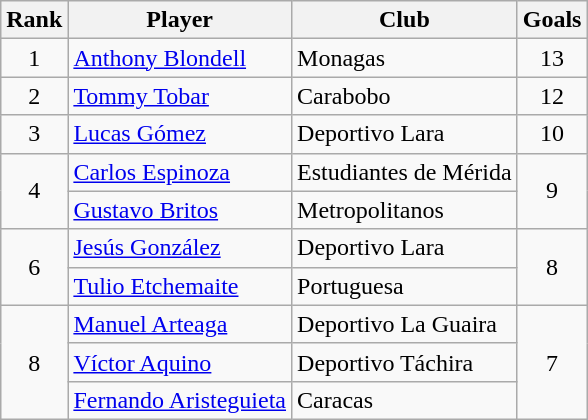<table class="wikitable" style="text-align:center">
<tr>
<th>Rank</th>
<th>Player</th>
<th>Club</th>
<th>Goals</th>
</tr>
<tr>
<td>1</td>
<td align="left"> <a href='#'>Anthony Blondell</a></td>
<td align="left">Monagas</td>
<td>13</td>
</tr>
<tr>
<td>2</td>
<td align="left"> <a href='#'>Tommy Tobar</a></td>
<td align="left">Carabobo</td>
<td>12</td>
</tr>
<tr>
<td>3</td>
<td align="left"> <a href='#'>Lucas Gómez</a></td>
<td align="left">Deportivo Lara</td>
<td>10</td>
</tr>
<tr>
<td rowspan="2">4</td>
<td align="left"> <a href='#'>Carlos Espinoza</a></td>
<td align="left">Estudiantes de Mérida</td>
<td rowspan="2">9</td>
</tr>
<tr>
<td align="left"> <a href='#'>Gustavo Britos</a></td>
<td align="left">Metropolitanos</td>
</tr>
<tr>
<td rowspan="2">6</td>
<td align="left"> <a href='#'>Jesús González</a></td>
<td align="left">Deportivo Lara</td>
<td rowspan="2">8</td>
</tr>
<tr>
<td align="left"> <a href='#'>Tulio Etchemaite</a></td>
<td align="left">Portuguesa</td>
</tr>
<tr>
<td rowspan="3">8</td>
<td align="left"> <a href='#'>Manuel Arteaga</a></td>
<td align="left">Deportivo La Guaira</td>
<td rowspan="3">7</td>
</tr>
<tr>
<td align="left"> <a href='#'>Víctor Aquino</a></td>
<td align="left">Deportivo Táchira</td>
</tr>
<tr>
<td align="left"> <a href='#'>Fernando Aristeguieta</a></td>
<td align="left">Caracas</td>
</tr>
</table>
